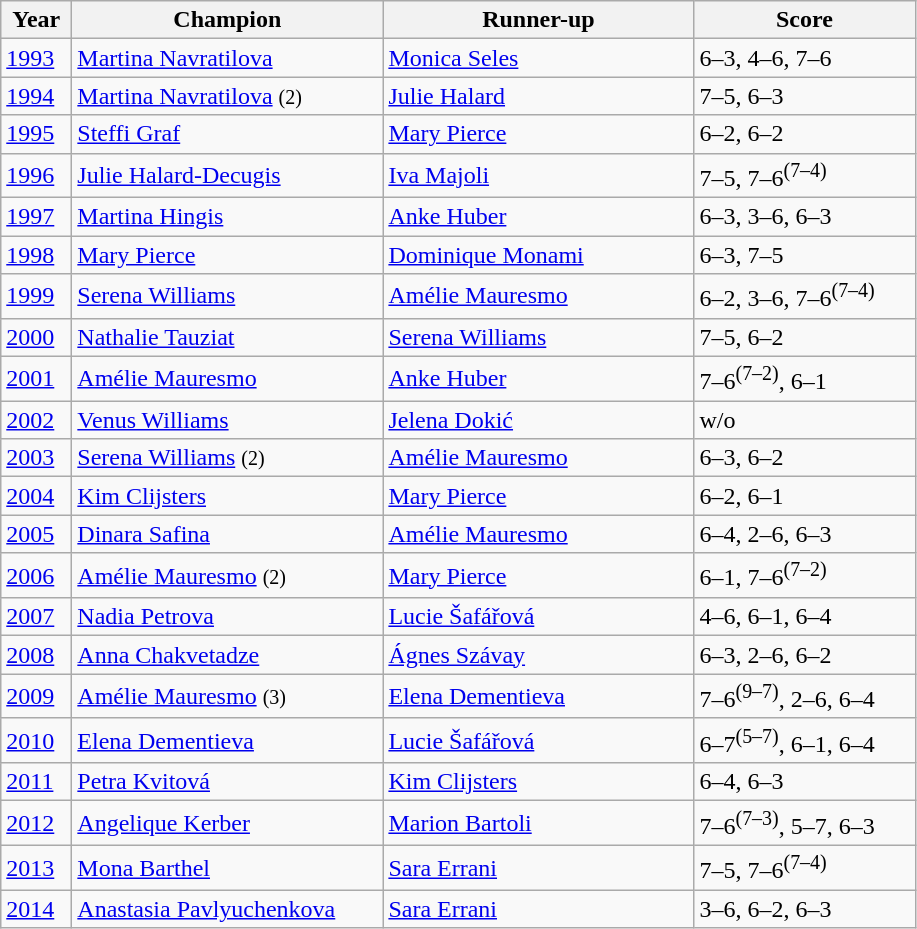<table class="wikitable">
<tr>
<th style="width:40px">Year</th>
<th style="width:200px">Champion</th>
<th style="width:200px">Runner-up</th>
<th style="width:140px" class="unsortable">Score</th>
</tr>
<tr>
<td><a href='#'>1993</a></td>
<td> <a href='#'>Martina Navratilova</a></td>
<td> <a href='#'>Monica Seles</a></td>
<td>6–3, 4–6, 7–6</td>
</tr>
<tr>
<td><a href='#'>1994</a></td>
<td> <a href='#'>Martina Navratilova</a> <small> (2) </small></td>
<td> <a href='#'>Julie Halard</a></td>
<td>7–5, 6–3</td>
</tr>
<tr>
<td><a href='#'>1995</a></td>
<td> <a href='#'>Steffi Graf</a></td>
<td> <a href='#'>Mary Pierce</a></td>
<td>6–2, 6–2</td>
</tr>
<tr>
<td><a href='#'>1996</a></td>
<td> <a href='#'>Julie Halard-Decugis</a></td>
<td> <a href='#'>Iva Majoli</a></td>
<td>7–5, 7–6<sup>(7–4)</sup></td>
</tr>
<tr>
<td><a href='#'>1997</a></td>
<td> <a href='#'>Martina Hingis</a></td>
<td> <a href='#'>Anke Huber</a></td>
<td>6–3, 3–6, 6–3</td>
</tr>
<tr>
<td><a href='#'>1998</a></td>
<td> <a href='#'>Mary Pierce</a></td>
<td> <a href='#'>Dominique Monami</a></td>
<td>6–3, 7–5</td>
</tr>
<tr>
<td><a href='#'>1999</a></td>
<td> <a href='#'>Serena Williams</a></td>
<td> <a href='#'>Amélie Mauresmo</a></td>
<td>6–2, 3–6, 7–6<sup>(7–4)</sup></td>
</tr>
<tr>
<td><a href='#'>2000</a></td>
<td> <a href='#'>Nathalie Tauziat</a></td>
<td> <a href='#'>Serena Williams</a></td>
<td>7–5, 6–2</td>
</tr>
<tr>
<td><a href='#'>2001</a></td>
<td> <a href='#'>Amélie Mauresmo</a></td>
<td> <a href='#'>Anke Huber</a></td>
<td>7–6<sup>(7–2)</sup>, 6–1</td>
</tr>
<tr>
<td><a href='#'>2002</a></td>
<td> <a href='#'>Venus Williams</a></td>
<td> <a href='#'>Jelena Dokić</a></td>
<td>w/o</td>
</tr>
<tr>
<td><a href='#'>2003</a></td>
<td> <a href='#'>Serena Williams</a> <small> (2) </small></td>
<td> <a href='#'>Amélie Mauresmo</a></td>
<td>6–3, 6–2</td>
</tr>
<tr>
<td><a href='#'>2004</a></td>
<td> <a href='#'>Kim Clijsters</a></td>
<td> <a href='#'>Mary Pierce</a></td>
<td>6–2, 6–1</td>
</tr>
<tr>
<td><a href='#'>2005</a></td>
<td> <a href='#'>Dinara Safina</a></td>
<td> <a href='#'>Amélie Mauresmo</a></td>
<td>6–4, 2–6, 6–3</td>
</tr>
<tr>
<td><a href='#'>2006</a></td>
<td> <a href='#'>Amélie Mauresmo</a> <small> (2) </small></td>
<td> <a href='#'>Mary Pierce</a></td>
<td>6–1, 7–6<sup>(7–2)</sup></td>
</tr>
<tr>
<td><a href='#'>2007</a></td>
<td> <a href='#'>Nadia Petrova</a></td>
<td> <a href='#'>Lucie Šafářová</a></td>
<td>4–6, 6–1, 6–4</td>
</tr>
<tr>
<td><a href='#'>2008</a></td>
<td> <a href='#'>Anna Chakvetadze</a></td>
<td> <a href='#'>Ágnes Szávay</a></td>
<td>6–3, 2–6, 6–2</td>
</tr>
<tr>
<td><a href='#'>2009</a></td>
<td> <a href='#'>Amélie Mauresmo</a> <small> (3) </small></td>
<td> <a href='#'>Elena Dementieva</a></td>
<td>7–6<sup>(9–7)</sup>, 2–6, 6–4</td>
</tr>
<tr>
<td><a href='#'>2010</a></td>
<td> <a href='#'>Elena Dementieva</a></td>
<td> <a href='#'>Lucie Šafářová</a></td>
<td>6–7<sup>(5–7)</sup>, 6–1, 6–4</td>
</tr>
<tr>
<td><a href='#'>2011</a></td>
<td> <a href='#'>Petra Kvitová</a></td>
<td> <a href='#'>Kim Clijsters</a></td>
<td>6–4, 6–3</td>
</tr>
<tr>
<td><a href='#'>2012</a></td>
<td> <a href='#'>Angelique Kerber</a></td>
<td> <a href='#'>Marion Bartoli</a></td>
<td>7–6<sup>(7–3)</sup>, 5–7, 6–3</td>
</tr>
<tr>
<td><a href='#'>2013</a></td>
<td> <a href='#'>Mona Barthel</a></td>
<td> <a href='#'>Sara Errani</a></td>
<td>7–5, 7–6<sup>(7–4)</sup></td>
</tr>
<tr>
<td><a href='#'>2014</a></td>
<td> <a href='#'>Anastasia Pavlyuchenkova</a></td>
<td> <a href='#'>Sara Errani</a></td>
<td>3–6, 6–2, 6–3</td>
</tr>
</table>
